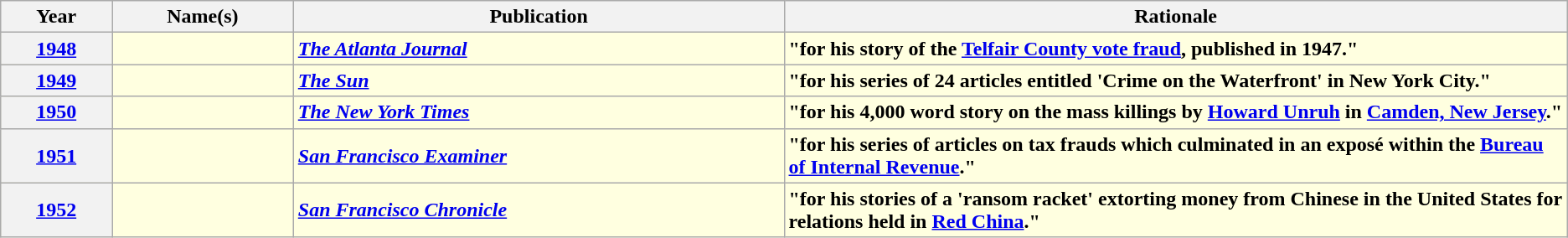<table class="wikitable sortable">
<tr style="vertical-align:bottom;">
<th>Year</th>
<th>Name(s)</th>
<th>Publication</th>
<th width=50%>Rationale</th>
</tr>
<tr style="background-color:lightyellow;">
<th><strong><a href='#'>1948</a></strong></th>
<td><strong></strong></td>
<td><strong><em><a href='#'>The Atlanta Journal</a></em></strong></td>
<td><strong>"for his story of the <a href='#'>Telfair County vote fraud</a>, published in 1947."</strong></td>
</tr>
<tr style="background-color:lightyellow;">
<th><strong><a href='#'>1949</a></strong></th>
<td><strong></strong></td>
<td><strong><em><a href='#'>The Sun</a></em></strong></td>
<td><strong>"for his series of 24 articles entitled 'Crime on the Waterfront' in New York City."</strong></td>
</tr>
<tr style="background-color:lightyellow;">
<th><strong><a href='#'>1950</a></strong></th>
<td><strong></strong></td>
<td><strong><em><a href='#'>The New York Times</a></em></strong></td>
<td><strong>"for his 4,000 word story on the mass killings by <a href='#'>Howard Unruh</a> in <a href='#'>Camden, New Jersey</a>."</strong></td>
</tr>
<tr style="background-color:lightyellow;">
<th><strong><a href='#'>1951</a></strong></th>
<td><strong></strong></td>
<td><strong><em><a href='#'>San Francisco Examiner</a></em></strong></td>
<td><strong>"for his series of articles on tax frauds which culminated in an exposé within the <a href='#'>Bureau of Internal Revenue</a>."</strong></td>
</tr>
<tr style="background-color:lightyellow;">
<th><strong><a href='#'>1952</a></strong></th>
<td><strong></strong></td>
<td><strong><em><a href='#'>San Francisco Chronicle</a></em></strong></td>
<td><strong>"for his stories of a 'ransom racket' extorting money from Chinese in the United States for relations held in <a href='#'>Red China</a>."</strong></td>
</tr>
</table>
